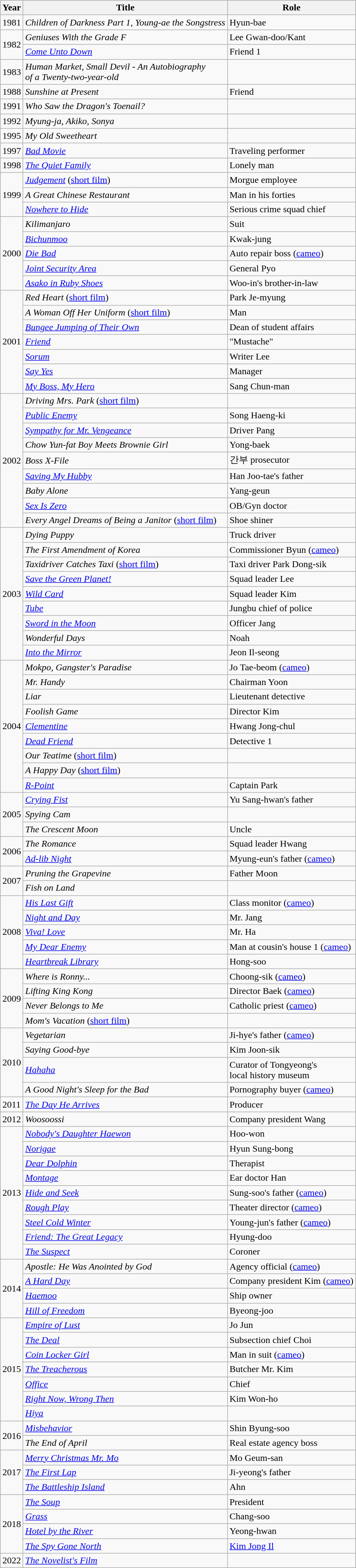<table class="wikitable sortable">
<tr>
<th>Year</th>
<th>Title</th>
<th>Role</th>
</tr>
<tr>
<td>1981</td>
<td><em>Children of Darkness Part 1, Young-ae the Songstress</em></td>
<td>Hyun-bae</td>
</tr>
<tr>
<td rowspan=2>1982</td>
<td><em>Geniuses With the Grade F</em></td>
<td>Lee Gwan-doo/Kant</td>
</tr>
<tr>
<td><em><a href='#'>Come Unto Down</a></em></td>
<td>Friend 1</td>
</tr>
<tr>
<td>1983</td>
<td><em>Human Market, Small Devil - An Autobiography <br> of a Twenty-two-year-old</em></td>
<td></td>
</tr>
<tr>
<td>1988</td>
<td><em>Sunshine at Present</em></td>
<td>Friend</td>
</tr>
<tr>
<td>1991</td>
<td><em>Who Saw the Dragon's Toenail?</em></td>
<td></td>
</tr>
<tr>
<td>1992</td>
<td><em>Myung-ja, Akiko, Sonya</em></td>
<td></td>
</tr>
<tr>
<td>1995</td>
<td><em>My Old Sweetheart</em></td>
<td></td>
</tr>
<tr>
<td>1997</td>
<td><em><a href='#'>Bad Movie</a></em></td>
<td>Traveling performer</td>
</tr>
<tr>
<td>1998</td>
<td><em><a href='#'>The Quiet Family</a></em></td>
<td>Lonely man</td>
</tr>
<tr>
<td rowspan=3>1999</td>
<td><em><a href='#'>Judgement</a></em> (<a href='#'>short film</a>)</td>
<td>Morgue employee</td>
</tr>
<tr>
<td><em> A Great Chinese Restaurant</em></td>
<td>Man in his forties</td>
</tr>
<tr>
<td><em><a href='#'>Nowhere to Hide</a></em></td>
<td>Serious crime squad chief</td>
</tr>
<tr>
<td rowspan=5>2000</td>
<td><em>Kilimanjaro</em></td>
<td>Suit</td>
</tr>
<tr>
<td><em><a href='#'>Bichunmoo</a></em></td>
<td>Kwak-jung</td>
</tr>
<tr>
<td><em><a href='#'>Die Bad</a></em></td>
<td>Auto repair boss (<a href='#'>cameo</a>)</td>
</tr>
<tr>
<td><em><a href='#'>Joint Security Area</a></em></td>
<td>General Pyo</td>
</tr>
<tr>
<td><em><a href='#'>Asako in Ruby Shoes</a></em></td>
<td>Woo-in's brother-in-law</td>
</tr>
<tr>
<td rowspan=7>2001</td>
<td><em>Red Heart</em> (<a href='#'>short film</a>)</td>
<td>Park Je-myung</td>
</tr>
<tr>
<td><em>A Woman Off Her Uniform</em> (<a href='#'>short film</a>)</td>
<td>Man</td>
</tr>
<tr>
<td><em><a href='#'>Bungee Jumping of Their Own</a></em></td>
<td>Dean of student affairs</td>
</tr>
<tr>
<td><em><a href='#'>Friend</a></em></td>
<td>"Mustache"</td>
</tr>
<tr>
<td><em><a href='#'>Sorum</a></em></td>
<td>Writer Lee</td>
</tr>
<tr>
<td><em><a href='#'>Say Yes</a></em></td>
<td>Manager</td>
</tr>
<tr>
<td><em><a href='#'>My Boss, My Hero</a></em></td>
<td>Sang Chun-man</td>
</tr>
<tr>
<td rowspan=9>2002</td>
<td><em>Driving Mrs. Park</em> (<a href='#'>short film</a>)</td>
<td></td>
</tr>
<tr>
<td><em><a href='#'>Public Enemy</a></em></td>
<td>Song Haeng-ki</td>
</tr>
<tr>
<td><em><a href='#'>Sympathy for Mr. Vengeance</a></em></td>
<td>Driver Pang</td>
</tr>
<tr>
<td><em>Chow Yun-fat Boy Meets Brownie Girl</em></td>
<td>Yong-baek</td>
</tr>
<tr>
<td><em>Boss X-File</em></td>
<td>간부 prosecutor</td>
</tr>
<tr>
<td><em><a href='#'>Saving My Hubby</a></em></td>
<td>Han Joo-tae's father</td>
</tr>
<tr>
<td><em>Baby Alone</em></td>
<td>Yang-geun</td>
</tr>
<tr>
<td><em><a href='#'>Sex Is Zero</a></em></td>
<td>OB/Gyn doctor</td>
</tr>
<tr>
<td><em>Every Angel Dreams of Being a Janitor</em> (<a href='#'>short film</a>)</td>
<td>Shoe shiner</td>
</tr>
<tr>
<td rowspan=9>2003</td>
<td><em>Dying Puppy</em></td>
<td>Truck driver</td>
</tr>
<tr>
<td><em>The First Amendment of Korea</em></td>
<td>Commissioner Byun (<a href='#'>cameo</a>)</td>
</tr>
<tr>
<td><em>Taxidriver Catches Taxi</em> (<a href='#'>short film</a>)</td>
<td>Taxi driver Park Dong-sik</td>
</tr>
<tr>
<td><em><a href='#'>Save the Green Planet!</a></em></td>
<td>Squad leader Lee</td>
</tr>
<tr>
<td><em><a href='#'>Wild Card</a></em></td>
<td>Squad leader Kim</td>
</tr>
<tr>
<td><em><a href='#'>Tube</a></em></td>
<td>Jungbu chief of police</td>
</tr>
<tr>
<td><em><a href='#'>Sword in the Moon</a></em></td>
<td>Officer Jang</td>
</tr>
<tr>
<td><em>Wonderful Days</em></td>
<td>Noah</td>
</tr>
<tr>
<td><em><a href='#'>Into the Mirror</a></em></td>
<td>Jeon Il-seong</td>
</tr>
<tr>
<td rowspan=9>2004</td>
<td><em>Mokpo, Gangster's Paradise</em></td>
<td>Jo Tae-beom (<a href='#'>cameo</a>)</td>
</tr>
<tr>
<td><em>Mr. Handy</em></td>
<td>Chairman Yoon</td>
</tr>
<tr>
<td><em>Liar</em></td>
<td>Lieutenant detective</td>
</tr>
<tr>
<td><em>Foolish Game</em></td>
<td>Director Kim</td>
</tr>
<tr>
<td><em><a href='#'>Clementine</a></em></td>
<td>Hwang Jong-chul</td>
</tr>
<tr>
<td><em><a href='#'>Dead Friend</a></em></td>
<td>Detective 1</td>
</tr>
<tr>
<td><em>Our Teatime</em> (<a href='#'>short film</a>)</td>
<td></td>
</tr>
<tr>
<td><em>A Happy Day</em> (<a href='#'>short film</a>)</td>
<td></td>
</tr>
<tr>
<td><em><a href='#'>R-Point</a></em></td>
<td>Captain Park </td>
</tr>
<tr>
<td rowspan=3>2005</td>
<td><em><a href='#'>Crying Fist</a></em></td>
<td>Yu Sang-hwan's father</td>
</tr>
<tr>
<td><em>Spying Cam</em></td>
<td></td>
</tr>
<tr>
<td><em>The Crescent Moon</em></td>
<td>Uncle</td>
</tr>
<tr>
<td rowspan=2>2006</td>
<td><em>The Romance</em></td>
<td>Squad leader Hwang</td>
</tr>
<tr>
<td><em><a href='#'>Ad-lib Night</a></em></td>
<td>Myung-eun's father (<a href='#'>cameo</a>)</td>
</tr>
<tr>
<td rowspan=2>2007</td>
<td><em>Pruning the Grapevine</em></td>
<td>Father  Moon</td>
</tr>
<tr>
<td><em>Fish on Land</em></td>
<td></td>
</tr>
<tr>
<td rowspan=5>2008</td>
<td><em><a href='#'>His Last Gift</a></em></td>
<td>Class monitor (<a href='#'>cameo</a>)</td>
</tr>
<tr>
<td><em><a href='#'>Night and Day</a></em></td>
<td>Mr. Jang</td>
</tr>
<tr>
<td><em><a href='#'>Viva! Love</a></em></td>
<td>Mr. Ha</td>
</tr>
<tr>
<td><em><a href='#'>My Dear Enemy</a></em></td>
<td>Man at cousin's house 1 (<a href='#'>cameo</a>)</td>
</tr>
<tr>
<td><em><a href='#'>Heartbreak Library</a></em></td>
<td>Hong-soo</td>
</tr>
<tr>
<td rowspan=4>2009</td>
<td><em>Where is Ronny...</em></td>
<td>Choong-sik (<a href='#'>cameo</a>)</td>
</tr>
<tr>
<td><em>Lifting King Kong</em></td>
<td>Director Baek (<a href='#'>cameo</a>)</td>
</tr>
<tr>
<td><em>Never Belongs to Me</em></td>
<td>Catholic priest (<a href='#'>cameo</a>)</td>
</tr>
<tr>
<td><em>Mom's Vacation</em> (<a href='#'>short film</a>)</td>
<td></td>
</tr>
<tr>
<td rowspan=4>2010</td>
<td><em>Vegetarian</em></td>
<td>Ji-hye's father (<a href='#'>cameo</a>)</td>
</tr>
<tr>
<td><em>Saying Good-bye</em></td>
<td>Kim Joon-sik</td>
</tr>
<tr>
<td><em><a href='#'>Hahaha</a></em></td>
<td>Curator of Tongyeong's <br> local history museum</td>
</tr>
<tr>
<td><em>A Good Night's Sleep for the Bad</em></td>
<td>Pornography buyer (<a href='#'>cameo</a>)</td>
</tr>
<tr>
<td>2011</td>
<td><em><a href='#'>The Day He Arrives</a></em></td>
<td>Producer</td>
</tr>
<tr>
<td>2012</td>
<td><em>Woosoossi</em></td>
<td>Company president Wang</td>
</tr>
<tr>
<td rowspan=9>2013</td>
<td><em><a href='#'>Nobody's Daughter Haewon</a></em></td>
<td>Hoo-won</td>
</tr>
<tr>
<td><em><a href='#'>Norigae</a></em></td>
<td>Hyun Sung-bong</td>
</tr>
<tr>
<td><em><a href='#'>Dear Dolphin</a></em></td>
<td>Therapist</td>
</tr>
<tr>
<td><em><a href='#'>Montage</a></em></td>
<td>Ear doctor Han</td>
</tr>
<tr>
<td><em><a href='#'>Hide and Seek</a></em></td>
<td>Sung-soo's father (<a href='#'>cameo</a>)</td>
</tr>
<tr>
<td><em><a href='#'>Rough Play</a></em></td>
<td>Theater director (<a href='#'>cameo</a>)</td>
</tr>
<tr>
<td><em><a href='#'>Steel Cold Winter</a></em></td>
<td>Young-jun's father (<a href='#'>cameo</a>)</td>
</tr>
<tr>
<td><em><a href='#'>Friend: The Great Legacy</a></em></td>
<td>Hyung-doo</td>
</tr>
<tr>
<td><em><a href='#'>The Suspect</a></em></td>
<td>Coroner</td>
</tr>
<tr>
<td rowspan=4>2014</td>
<td><em>Apostle: He Was Anointed by God</em></td>
<td>Agency official (<a href='#'>cameo</a>)</td>
</tr>
<tr>
<td><em><a href='#'>A Hard Day</a></em></td>
<td>Company president Kim (<a href='#'>cameo</a>)</td>
</tr>
<tr>
<td><em><a href='#'>Haemoo</a></em></td>
<td>Ship owner</td>
</tr>
<tr>
<td><em><a href='#'>Hill of Freedom</a></em></td>
<td>Byeong-joo</td>
</tr>
<tr>
<td rowspan=7>2015</td>
<td><em><a href='#'>Empire of Lust</a></em></td>
<td>Jo Jun</td>
</tr>
<tr>
<td><em><a href='#'>The Deal</a></em></td>
<td>Subsection chief Choi</td>
</tr>
<tr>
<td><em><a href='#'>Coin Locker Girl</a></em></td>
<td>Man in suit (<a href='#'>cameo</a>)</td>
</tr>
<tr>
<td><em><a href='#'>The Treacherous</a></em></td>
<td>Butcher Mr. Kim</td>
</tr>
<tr>
<td><em><a href='#'>Office</a></em></td>
<td>Chief</td>
</tr>
<tr>
<td><em><a href='#'>Right Now, Wrong Then</a></em></td>
<td>Kim Won-ho</td>
</tr>
<tr>
<td><em><a href='#'>Hiya</a></em></td>
<td></td>
</tr>
<tr>
<td rowspan=2>2016</td>
<td><em><a href='#'>Misbehavior</a></em></td>
<td>Shin Byung-soo</td>
</tr>
<tr>
<td><em>The End of April</em></td>
<td>Real estate agency boss</td>
</tr>
<tr>
<td rowspan=3>2017</td>
<td><em><a href='#'>Merry Christmas Mr. Mo</a></em></td>
<td>Mo Geum-san</td>
</tr>
<tr>
<td><em><a href='#'>The First Lap</a></em></td>
<td>Ji-yeong's father</td>
</tr>
<tr>
<td><em><a href='#'>The Battleship Island</a></em></td>
<td>Ahn</td>
</tr>
<tr>
<td rowspan=4>2018</td>
<td><em><a href='#'>The Soup</a></em></td>
<td>President</td>
</tr>
<tr>
<td><em><a href='#'>Grass</a></em></td>
<td>Chang-soo</td>
</tr>
<tr>
<td><em><a href='#'>Hotel by the River</a></em></td>
<td>Yeong-hwan</td>
</tr>
<tr>
<td><em><a href='#'>The Spy Gone North</a></em></td>
<td><a href='#'>Kim Jong Il</a></td>
</tr>
<tr>
<td>2022</td>
<td><em><a href='#'>The Novelist's Film</a></em></td>
<td></td>
</tr>
</table>
